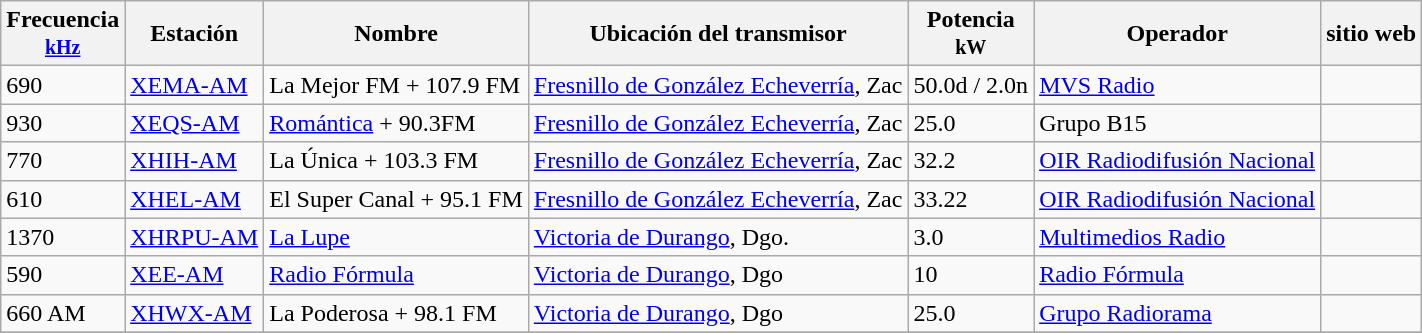<table class="wikitable">
<tr>
<th>Frecuencia<br><small><a href='#'>kHz</a></small></th>
<th>Estación</th>
<th>Nombre</th>
<th>Ubicación del transmisor</th>
<th>Potencia<br><small>kW</small></th>
<th>Operador</th>
<th>sitio web</th>
</tr>
<tr>
<td>690</td>
<td><a href='#'>XEMA-AM</a></td>
<td>La Mejor FM + 107.9 FM</td>
<td><a href='#'>Fresnillo de González Echeverría</a>, Zac</td>
<td>50.0d / 2.0n</td>
<td><a href='#'>MVS Radio</a></td>
<td></td>
</tr>
<tr>
<td>930</td>
<td><a href='#'>XEQS-AM</a></td>
<td><a href='#'>Romántica</a> + 90.3FM</td>
<td><a href='#'>Fresnillo de González Echeverría</a>, Zac</td>
<td>25.0</td>
<td>Grupo B15</td>
<td></td>
</tr>
<tr>
<td>770</td>
<td><a href='#'>XHIH-AM</a></td>
<td>La Única + 103.3 FM</td>
<td><a href='#'>Fresnillo de González Echeverría</a>, Zac</td>
<td>32.2</td>
<td><a href='#'>OIR Radiodifusión Nacional</a></td>
<td></td>
</tr>
<tr>
<td>610</td>
<td><a href='#'>XHEL-AM</a></td>
<td>El Super Canal + 95.1 FM</td>
<td><a href='#'>Fresnillo de González Echeverría</a>, Zac</td>
<td>33.22</td>
<td><a href='#'>OIR Radiodifusión Nacional</a></td>
<td></td>
</tr>
<tr>
<td>1370</td>
<td><a href='#'>XHRPU-AM</a></td>
<td><a href='#'>La Lupe</a></td>
<td><a href='#'>Victoria de Durango</a>, Dgo.</td>
<td>3.0</td>
<td><a href='#'>Multimedios Radio</a></td>
<td></td>
</tr>
<tr>
<td>590</td>
<td><a href='#'>XEE-AM</a></td>
<td><a href='#'>Radio Fórmula</a></td>
<td><a href='#'>Victoria de Durango</a>, Dgo</td>
<td>10</td>
<td><a href='#'>Radio Fórmula</a></td>
<td></td>
</tr>
<tr>
<td>660 AM</td>
<td><a href='#'>XHWX-AM</a></td>
<td>La Poderosa + 98.1 FM</td>
<td><a href='#'>Victoria de Durango</a>, Dgo</td>
<td>25.0</td>
<td><a href='#'>Grupo Radiorama</a></td>
<td></td>
</tr>
<tr>
</tr>
</table>
